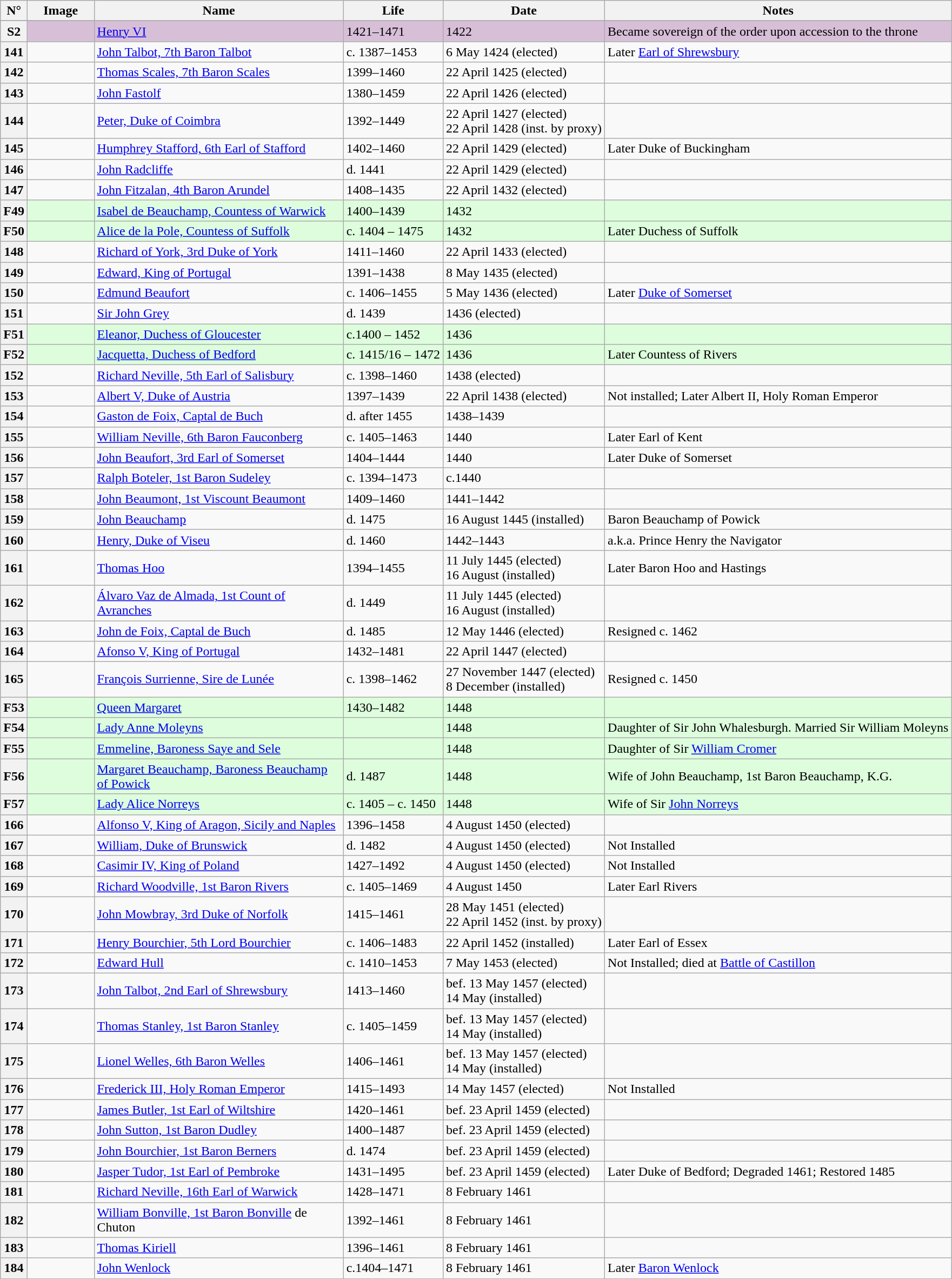<table class="wikitable">
<tr>
<th>N°</th>
<th style="width: 75px;">Image</th>
<th style="width: 300px;">Name</th>
<th>Life</th>
<th>Date</th>
<th>Notes</th>
</tr>
<tr id="Henry VI 1">
</tr>
<tr bgcolor="#D8BFD8">
<th>S2</th>
<td></td>
<td><a href='#'>Henry VI</a></td>
<td>1421–1471</td>
<td>1422</td>
<td>Became sovereign of the order upon accession to the throne</td>
</tr>
<tr>
<th>141</th>
<td></td>
<td><a href='#'>John Talbot, 7th Baron Talbot</a></td>
<td>c. 1387–1453</td>
<td>6 May 1424 (elected)</td>
<td>Later <a href='#'>Earl of Shrewsbury</a></td>
</tr>
<tr>
<th>142</th>
<td></td>
<td><a href='#'>Thomas Scales, 7th Baron Scales</a></td>
<td>1399–1460</td>
<td>22 April 1425 (elected)</td>
<td></td>
</tr>
<tr>
<th>143</th>
<td></td>
<td><a href='#'>John Fastolf</a></td>
<td>1380–1459</td>
<td>22 April 1426 (elected)</td>
<td></td>
</tr>
<tr>
<th>144</th>
<td></td>
<td><a href='#'>Peter, Duke of Coimbra</a></td>
<td>1392–1449</td>
<td>22 April 1427 (elected)<br>22 April 1428 (inst. by proxy)</td>
<td></td>
</tr>
<tr>
<th>145</th>
<td></td>
<td><a href='#'>Humphrey Stafford, 6th Earl of Stafford</a></td>
<td>1402–1460</td>
<td>22 April 1429 (elected)</td>
<td>Later Duke of Buckingham</td>
</tr>
<tr>
<th>146</th>
<td></td>
<td><a href='#'>John Radcliffe</a></td>
<td>d. 1441</td>
<td>22 April 1429 (elected)</td>
<td></td>
</tr>
<tr>
<th>147</th>
<td></td>
<td><a href='#'>John Fitzalan, 4th Baron Arundel</a></td>
<td>1408–1435</td>
<td>22 April 1432 (elected)</td>
<td></td>
</tr>
<tr bgcolor="#DDFDDD">
<th>F49</th>
<td></td>
<td><a href='#'>Isabel de Beauchamp, Countess of Warwick</a></td>
<td>1400–1439</td>
<td>1432</td>
<td></td>
</tr>
<tr bgcolor="#DDFDDD">
<th>F50</th>
<td></td>
<td><a href='#'>Alice de la Pole, Countess of Suffolk</a></td>
<td>c. 1404 – 1475</td>
<td>1432</td>
<td>Later Duchess of Suffolk</td>
</tr>
<tr>
<th>148</th>
<td></td>
<td><a href='#'>Richard of York, 3rd Duke of York</a></td>
<td>1411–1460</td>
<td>22 April 1433 (elected)</td>
<td></td>
</tr>
<tr>
<th>149</th>
<td></td>
<td><a href='#'>Edward, King of Portugal</a></td>
<td>1391–1438</td>
<td>8 May 1435 (elected)</td>
<td></td>
</tr>
<tr>
<th>150</th>
<td></td>
<td><a href='#'>Edmund Beaufort</a></td>
<td>c. 1406–1455</td>
<td>5 May 1436 (elected)</td>
<td>Later <a href='#'>Duke of Somerset</a></td>
</tr>
<tr>
<th>151</th>
<td></td>
<td><a href='#'>Sir John Grey</a></td>
<td>d. 1439</td>
<td>1436 (elected)</td>
<td></td>
</tr>
<tr bgcolor="#DDFDDD">
<th>F51</th>
<td></td>
<td><a href='#'>Eleanor, Duchess of Gloucester</a></td>
<td>c.1400 – 1452</td>
<td>1436</td>
<td></td>
</tr>
<tr bgcolor="#DDFDDD">
<th>F52</th>
<td></td>
<td><a href='#'>Jacquetta, Duchess of Bedford</a></td>
<td>c. 1415/16 – 1472</td>
<td>1436</td>
<td>Later Countess of Rivers</td>
</tr>
<tr>
<th>152</th>
<td></td>
<td><a href='#'>Richard Neville, 5th Earl of Salisbury</a></td>
<td>c. 1398–1460</td>
<td>1438 (elected)</td>
<td></td>
</tr>
<tr>
<th>153</th>
<td></td>
<td><a href='#'>Albert V, Duke of Austria</a></td>
<td>1397–1439</td>
<td>22 April 1438 (elected)</td>
<td>Not installed; Later Albert II, Holy Roman Emperor</td>
</tr>
<tr>
<th>154</th>
<td></td>
<td><a href='#'>Gaston de Foix, Captal de Buch</a></td>
<td>d. after 1455</td>
<td>1438–1439</td>
<td></td>
</tr>
<tr>
<th>155</th>
<td></td>
<td><a href='#'>William Neville, 6th Baron Fauconberg</a></td>
<td>c. 1405–1463</td>
<td>1440</td>
<td>Later Earl of Kent</td>
</tr>
<tr>
<th>156</th>
<td></td>
<td><a href='#'>John Beaufort, 3rd Earl of Somerset</a></td>
<td>1404–1444</td>
<td>1440</td>
<td>Later Duke of Somerset</td>
</tr>
<tr>
<th>157</th>
<td></td>
<td><a href='#'>Ralph Boteler, 1st Baron Sudeley</a></td>
<td>c. 1394–1473</td>
<td>c.1440</td>
<td></td>
</tr>
<tr>
<th>158</th>
<td></td>
<td><a href='#'>John Beaumont, 1st Viscount Beaumont</a></td>
<td>1409–1460</td>
<td>1441–1442</td>
<td></td>
</tr>
<tr>
<th>159</th>
<td></td>
<td><a href='#'>John Beauchamp</a></td>
<td>d. 1475</td>
<td>16 August 1445 (installed)</td>
<td>Baron Beauchamp of Powick</td>
</tr>
<tr>
<th>160</th>
<td></td>
<td><a href='#'>Henry, Duke of Viseu</a></td>
<td>d. 1460</td>
<td>1442–1443</td>
<td>a.k.a. Prince Henry the Navigator</td>
</tr>
<tr>
<th>161</th>
<td></td>
<td><a href='#'>Thomas Hoo</a></td>
<td>1394–1455</td>
<td>11 July 1445 (elected)<br>16 August (installed)</td>
<td>Later Baron Hoo and Hastings</td>
</tr>
<tr>
<th>162</th>
<td></td>
<td><a href='#'>Álvaro Vaz de Almada, 1st Count of Avranches</a></td>
<td>d. 1449</td>
<td>11 July 1445 (elected)<br>16 August (installed)</td>
<td></td>
</tr>
<tr>
<th>163</th>
<td></td>
<td><a href='#'>John de Foix, Captal de Buch</a></td>
<td>d. 1485</td>
<td>12 May 1446 (elected)</td>
<td>Resigned c. 1462</td>
</tr>
<tr>
<th>164</th>
<td></td>
<td><a href='#'>Afonso V, King of Portugal</a></td>
<td>1432–1481</td>
<td>22 April 1447 (elected)</td>
<td></td>
</tr>
<tr>
<th>165</th>
<td></td>
<td><a href='#'>François Surrienne, Sire de Lunée</a></td>
<td>c. 1398–1462</td>
<td>27 November 1447 (elected)<br>8 December (installed)</td>
<td>Resigned c. 1450</td>
</tr>
<tr bgcolor="#DDFDDD">
<th>F53</th>
<td></td>
<td><a href='#'>Queen Margaret</a></td>
<td>1430–1482</td>
<td>1448</td>
<td></td>
</tr>
<tr bgcolor="#DDFDDD">
<th>F54</th>
<td></td>
<td><a href='#'>Lady Anne Moleyns</a></td>
<td></td>
<td>1448</td>
<td>Daughter of Sir John Whalesburgh. Married Sir William Moleyns</td>
</tr>
<tr bgcolor="#DDFDDD">
<th>F55</th>
<td></td>
<td><a href='#'>Emmeline, Baroness Saye and Sele</a></td>
<td></td>
<td>1448</td>
<td>Daughter of Sir <a href='#'>William Cromer</a></td>
</tr>
<tr bgcolor="#DDFDDD">
<th>F56</th>
<td></td>
<td><a href='#'>Margaret Beauchamp, Baroness Beauchamp of Powick</a></td>
<td>d. 1487</td>
<td>1448</td>
<td>Wife of John Beauchamp, 1st Baron Beauchamp, K.G.</td>
</tr>
<tr bgcolor="#DDFDDD">
<th>F57</th>
<td></td>
<td><a href='#'>Lady Alice Norreys</a></td>
<td>c. 1405 – c. 1450</td>
<td>1448</td>
<td>Wife of Sir <a href='#'>John Norreys</a></td>
</tr>
<tr>
<th>166</th>
<td></td>
<td><a href='#'>Alfonso V, King of Aragon, Sicily and Naples</a></td>
<td>1396–1458</td>
<td>4 August 1450 (elected)</td>
<td></td>
</tr>
<tr>
<th>167</th>
<td></td>
<td><a href='#'>William, Duke of Brunswick</a></td>
<td>d. 1482</td>
<td>4 August 1450 (elected)</td>
<td>Not Installed</td>
</tr>
<tr>
<th>168</th>
<td></td>
<td><a href='#'>Casimir IV, King of Poland</a></td>
<td>1427–1492</td>
<td>4 August 1450 (elected)</td>
<td>Not Installed</td>
</tr>
<tr>
<th>169</th>
<td></td>
<td><a href='#'>Richard Woodville, 1st Baron Rivers</a></td>
<td>c. 1405–1469</td>
<td>4 August 1450</td>
<td>Later Earl Rivers</td>
</tr>
<tr>
<th>170</th>
<td></td>
<td><a href='#'>John Mowbray, 3rd Duke of Norfolk</a></td>
<td>1415–1461</td>
<td>28 May 1451 (elected)<br>22 April 1452 (inst. by proxy)</td>
<td></td>
</tr>
<tr>
<th>171</th>
<td></td>
<td><a href='#'>Henry Bourchier, 5th Lord Bourchier</a></td>
<td>c. 1406–1483</td>
<td>22 April 1452 (installed)</td>
<td>Later Earl of Essex</td>
</tr>
<tr>
<th>172</th>
<td></td>
<td><a href='#'>Edward Hull</a></td>
<td>c. 1410–1453</td>
<td>7 May 1453 (elected)</td>
<td>Not Installed; died at <a href='#'>Battle of Castillon</a></td>
</tr>
<tr>
<th>173</th>
<td></td>
<td><a href='#'>John Talbot, 2nd Earl of Shrewsbury</a></td>
<td>1413–1460</td>
<td>bef. 13 May 1457 (elected)<br>14 May (installed)</td>
<td></td>
</tr>
<tr>
<th>174</th>
<td></td>
<td><a href='#'>Thomas Stanley, 1st Baron Stanley</a></td>
<td>c. 1405–1459</td>
<td>bef. 13 May 1457 (elected)<br>14 May (installed)</td>
<td></td>
</tr>
<tr>
<th>175</th>
<td></td>
<td><a href='#'>Lionel Welles, 6th Baron Welles</a></td>
<td>1406–1461</td>
<td>bef. 13 May 1457 (elected)<br>14 May (installed)</td>
<td></td>
</tr>
<tr>
<th>176</th>
<td></td>
<td><a href='#'>Frederick III, Holy Roman Emperor</a></td>
<td>1415–1493</td>
<td>14 May 1457 (elected)</td>
<td>Not Installed</td>
</tr>
<tr>
<th>177</th>
<td></td>
<td><a href='#'>James Butler, 1st Earl of Wiltshire</a></td>
<td>1420–1461</td>
<td>bef. 23 April 1459 (elected)</td>
<td></td>
</tr>
<tr>
<th>178</th>
<td></td>
<td><a href='#'>John Sutton, 1st Baron Dudley</a></td>
<td>1400–1487</td>
<td>bef. 23 April 1459 (elected)</td>
<td></td>
</tr>
<tr>
<th>179</th>
<td></td>
<td><a href='#'>John Bourchier, 1st Baron Berners</a></td>
<td>d. 1474</td>
<td>bef. 23 April 1459 (elected)</td>
<td></td>
</tr>
<tr>
<th>180</th>
<td></td>
<td><a href='#'>Jasper Tudor, 1st Earl of Pembroke</a></td>
<td>1431–1495</td>
<td>bef. 23 April 1459 (elected)</td>
<td>Later Duke of Bedford; Degraded 1461; Restored 1485</td>
</tr>
<tr>
<th>181</th>
<td></td>
<td><a href='#'>Richard Neville, 16th Earl of Warwick</a></td>
<td>1428–1471</td>
<td>8 February 1461</td>
<td></td>
</tr>
<tr>
<th>182</th>
<td></td>
<td><a href='#'>William Bonville, 1st Baron Bonville</a> de Chuton</td>
<td>1392–1461</td>
<td>8 February 1461</td>
<td></td>
</tr>
<tr>
<th>183</th>
<td></td>
<td><a href='#'>Thomas Kiriell</a></td>
<td>1396–1461</td>
<td>8 February 1461</td>
<td></td>
</tr>
<tr>
<th>184</th>
<td></td>
<td><a href='#'>John Wenlock</a></td>
<td>c.1404–1471</td>
<td>8 February 1461</td>
<td>Later <a href='#'>Baron Wenlock</a></td>
</tr>
</table>
